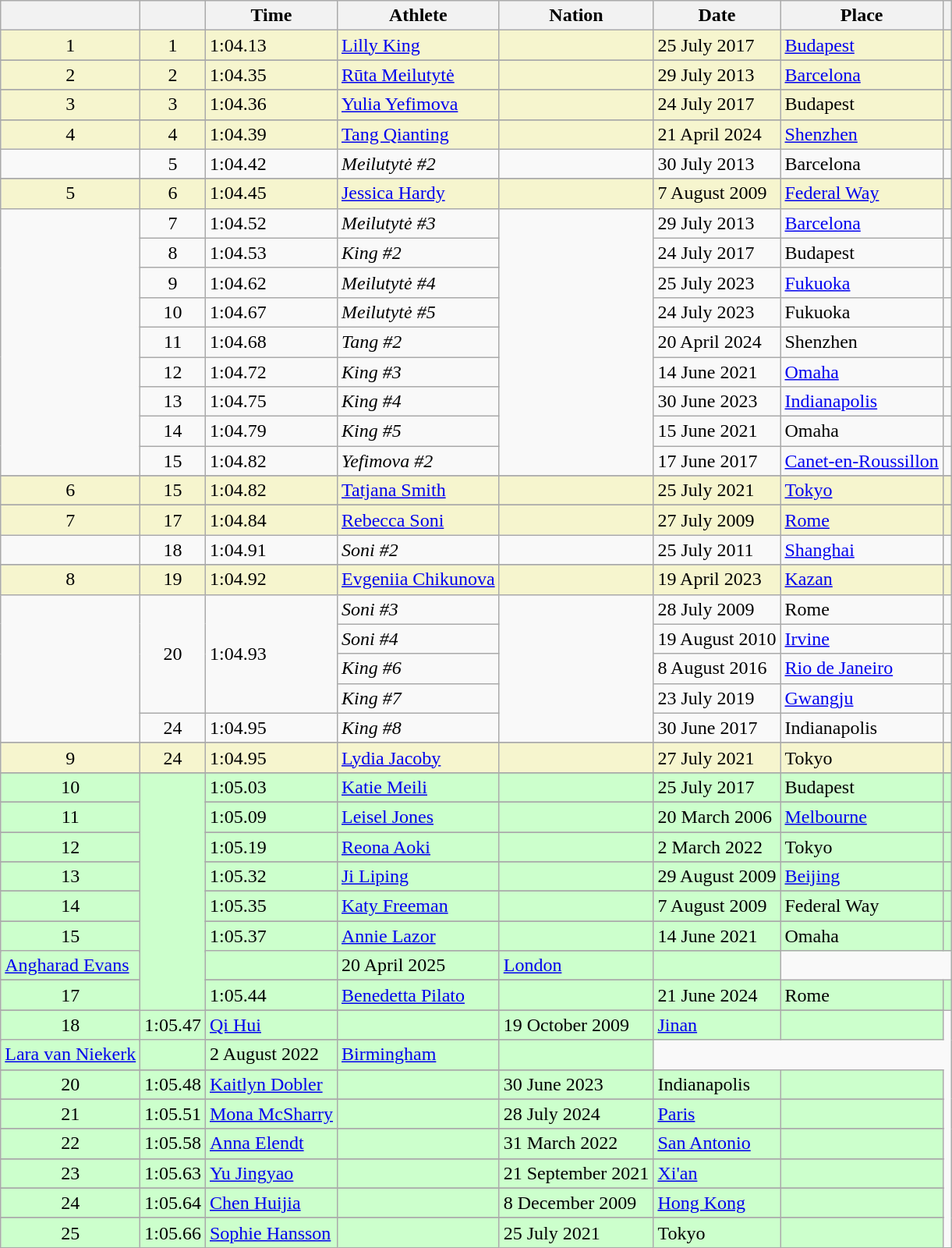<table class="wikitable sortable">
<tr>
<th></th>
<th></th>
<th>Time</th>
<th>Athlete</th>
<th>Nation</th>
<th>Date</th>
<th>Place</th>
<th class="unsortable"></th>
</tr>
<tr bgcolor=f6F5CE>
<td align=center>1</td>
<td align=center>1</td>
<td>1:04.13</td>
<td><a href='#'>Lilly King</a></td>
<td></td>
<td>25 July 2017</td>
<td><a href='#'>Budapest</a></td>
<td></td>
</tr>
<tr>
</tr>
<tr bgcolor=f6F5CE>
<td align=center>2</td>
<td align=center>2</td>
<td>1:04.35</td>
<td><a href='#'>Rūta Meilutytė</a></td>
<td></td>
<td>29 July 2013</td>
<td><a href='#'>Barcelona</a></td>
<td></td>
</tr>
<tr>
</tr>
<tr bgcolor=f6F5CE>
<td align=center>3</td>
<td align=center>3</td>
<td>1:04.36</td>
<td><a href='#'>Yulia Yefimova</a></td>
<td></td>
<td>24 July 2017</td>
<td>Budapest</td>
<td></td>
</tr>
<tr>
</tr>
<tr bgcolor=f6F5CE>
<td align=center>4</td>
<td align=center>4</td>
<td>1:04.39</td>
<td><a href='#'>Tang Qianting</a></td>
<td></td>
<td>21 April 2024</td>
<td><a href='#'>Shenzhen</a></td>
<td></td>
</tr>
<tr>
<td></td>
<td align=center>5</td>
<td>1:04.42</td>
<td><em>Meilutytė #2</em></td>
<td></td>
<td>30 July 2013</td>
<td>Barcelona</td>
<td></td>
</tr>
<tr>
</tr>
<tr bgcolor=f6F5CE>
<td align=center>5</td>
<td align=center>6</td>
<td>1:04.45</td>
<td><a href='#'>Jessica Hardy</a></td>
<td></td>
<td>7 August 2009</td>
<td><a href='#'>Federal Way</a></td>
<td></td>
</tr>
<tr>
<td rowspan="9"></td>
<td align=center>7</td>
<td>1:04.52</td>
<td><em>Meilutytė #3</em></td>
<td rowspan="9"></td>
<td>29 July 2013</td>
<td><a href='#'>Barcelona</a></td>
<td></td>
</tr>
<tr>
<td align=center>8</td>
<td>1:04.53</td>
<td><em>King #2</em></td>
<td>24 July 2017</td>
<td>Budapest</td>
<td></td>
</tr>
<tr>
<td align=center>9</td>
<td>1:04.62</td>
<td><em>Meilutytė #4</em></td>
<td>25 July 2023</td>
<td><a href='#'>Fukuoka</a></td>
<td></td>
</tr>
<tr>
<td align=center>10</td>
<td>1:04.67</td>
<td><em>Meilutytė #5</em></td>
<td>24 July 2023</td>
<td>Fukuoka</td>
<td></td>
</tr>
<tr>
<td align=center>11</td>
<td>1:04.68</td>
<td><em>Tang #2</em></td>
<td>20 April 2024</td>
<td>Shenzhen</td>
<td></td>
</tr>
<tr>
<td align=center>12</td>
<td>1:04.72</td>
<td><em>King #3</em></td>
<td>14 June 2021</td>
<td><a href='#'>Omaha</a></td>
<td></td>
</tr>
<tr>
<td align=center>13</td>
<td>1:04.75</td>
<td><em>King #4</em></td>
<td>30 June 2023</td>
<td><a href='#'>Indianapolis</a></td>
<td></td>
</tr>
<tr>
<td align=center>14</td>
<td>1:04.79</td>
<td><em>King #5</em></td>
<td>15 June 2021</td>
<td>Omaha</td>
<td></td>
</tr>
<tr>
<td align=center>15</td>
<td>1:04.82</td>
<td><em>Yefimova #2</em></td>
<td>17 June 2017</td>
<td><a href='#'>Canet-en-Roussillon</a></td>
<td></td>
</tr>
<tr>
</tr>
<tr bgcolor=f6F5CE>
<td align=center>6</td>
<td align=center>15</td>
<td>1:04.82</td>
<td><a href='#'>Tatjana Smith</a></td>
<td></td>
<td>25 July 2021</td>
<td><a href='#'>Tokyo</a></td>
<td></td>
</tr>
<tr>
</tr>
<tr bgcolor=f6F5CE>
<td align=center>7</td>
<td align=center>17</td>
<td>1:04.84</td>
<td><a href='#'>Rebecca Soni</a></td>
<td></td>
<td>27 July 2009</td>
<td><a href='#'>Rome</a></td>
<td></td>
</tr>
<tr>
<td></td>
<td align=center>18</td>
<td>1:04.91</td>
<td><em>Soni #2</em></td>
<td></td>
<td>25 July 2011</td>
<td><a href='#'>Shanghai</a></td>
<td></td>
</tr>
<tr>
</tr>
<tr bgcolor=f6F5CE>
<td align=center>8</td>
<td align=center>19</td>
<td>1:04.92</td>
<td><a href='#'>Evgeniia Chikunova</a></td>
<td></td>
<td>19 April 2023</td>
<td><a href='#'>Kazan</a></td>
<td></td>
</tr>
<tr>
<td rowspan="5"></td>
<td rowspan="4" align=center>20</td>
<td rowspan="4">1:04.93</td>
<td><em>Soni #3</em></td>
<td rowspan="5"></td>
<td>28 July 2009</td>
<td>Rome</td>
<td></td>
</tr>
<tr>
<td><em>Soni #4</em></td>
<td>19 August 2010</td>
<td><a href='#'>Irvine</a></td>
<td></td>
</tr>
<tr>
<td><em>King #6</em></td>
<td>8 August 2016</td>
<td><a href='#'>Rio de Janeiro</a></td>
<td></td>
</tr>
<tr>
<td><em>King #7</em></td>
<td>23 July 2019</td>
<td><a href='#'>Gwangju</a></td>
<td></td>
</tr>
<tr>
<td align=center>24</td>
<td>1:04.95</td>
<td><em>King #8</em></td>
<td>30 June 2017</td>
<td>Indianapolis</td>
<td></td>
</tr>
<tr>
</tr>
<tr bgcolor=f6F5CE>
<td align=center>9</td>
<td align=center>24</td>
<td>1:04.95</td>
<td><a href='#'>Lydia Jacoby</a></td>
<td></td>
<td>27 July 2021</td>
<td>Tokyo</td>
<td></td>
</tr>
<tr>
</tr>
<tr bgcolor=CCFFCC>
<td align=center>10</td>
<td rowspan="16"></td>
<td>1:05.03</td>
<td><a href='#'>Katie Meili</a></td>
<td></td>
<td>25 July 2017</td>
<td>Budapest</td>
<td></td>
</tr>
<tr>
</tr>
<tr bgcolor=CCFFCC>
<td align=center>11</td>
<td>1:05.09</td>
<td><a href='#'>Leisel Jones</a></td>
<td></td>
<td>20 March 2006</td>
<td><a href='#'>Melbourne</a></td>
<td></td>
</tr>
<tr>
</tr>
<tr bgcolor=CCFFCC>
<td align=center>12</td>
<td>1:05.19</td>
<td><a href='#'>Reona Aoki</a></td>
<td></td>
<td>2 March 2022</td>
<td>Tokyo</td>
<td></td>
</tr>
<tr>
</tr>
<tr bgcolor=CCFFCC>
<td align=center>13</td>
<td>1:05.32</td>
<td><a href='#'>Ji Liping</a></td>
<td></td>
<td>29 August 2009</td>
<td><a href='#'>Beijing</a></td>
<td></td>
</tr>
<tr>
</tr>
<tr bgcolor=CCFFCC>
<td align=center>14</td>
<td>1:05.35</td>
<td><a href='#'>Katy Freeman</a></td>
<td></td>
<td>7 August 2009</td>
<td>Federal Way</td>
<td></td>
</tr>
<tr>
</tr>
<tr bgcolor=CCFFCC>
<td rowspan="2" align=center>15</td>
<td rowspan="2">1:05.37</td>
<td><a href='#'>Annie Lazor</a></td>
<td></td>
<td>14 June 2021</td>
<td>Omaha</td>
<td></td>
</tr>
<tr>
</tr>
<tr bgcolor=CCFFCC>
<td><a href='#'>Angharad Evans</a></td>
<td></td>
<td>20 April 2025</td>
<td><a href='#'>London</a></td>
<td></td>
</tr>
<tr>
</tr>
<tr bgcolor=CCFFCC>
<td align=center>17</td>
<td>1:05.44</td>
<td><a href='#'>Benedetta Pilato</a></td>
<td></td>
<td>21 June 2024</td>
<td>Rome</td>
<td></td>
</tr>
<tr>
</tr>
<tr bgcolor=CCFFCC>
<td rowspan="2" align=center>18</td>
<td rowspan="2">1:05.47</td>
<td><a href='#'>Qi Hui</a></td>
<td></td>
<td>19 October 2009</td>
<td><a href='#'>Jinan</a></td>
<td></td>
</tr>
<tr>
</tr>
<tr bgcolor=CCFFCC>
<td><a href='#'>Lara van Niekerk</a></td>
<td></td>
<td>2 August 2022</td>
<td><a href='#'>Birmingham</a></td>
<td></td>
</tr>
<tr>
</tr>
<tr bgcolor=CCFFCC>
<td align=center>20</td>
<td>1:05.48</td>
<td><a href='#'>Kaitlyn Dobler</a></td>
<td></td>
<td>30 June 2023</td>
<td>Indianapolis</td>
<td></td>
</tr>
<tr>
</tr>
<tr bgcolor=CCFFCC>
<td align=center>21</td>
<td>1:05.51</td>
<td><a href='#'>Mona McSharry</a></td>
<td></td>
<td>28 July 2024</td>
<td><a href='#'>Paris</a></td>
<td></td>
</tr>
<tr>
</tr>
<tr bgcolor=CCFFCC>
<td align=center>22</td>
<td>1:05.58</td>
<td><a href='#'>Anna Elendt</a></td>
<td></td>
<td>31 March 2022</td>
<td><a href='#'>San Antonio</a></td>
<td></td>
</tr>
<tr>
</tr>
<tr bgcolor=CCFFCC>
<td align=center>23</td>
<td>1:05.63</td>
<td><a href='#'>Yu Jingyao</a></td>
<td></td>
<td>21 September 2021</td>
<td><a href='#'>Xi'an</a></td>
<td></td>
</tr>
<tr>
</tr>
<tr bgcolor=CCFFCC>
<td align=center>24</td>
<td>1:05.64</td>
<td><a href='#'>Chen Huijia</a></td>
<td></td>
<td>8 December 2009</td>
<td><a href='#'>Hong Kong</a></td>
<td></td>
</tr>
<tr>
</tr>
<tr bgcolor=CCFFCC>
<td align=center>25</td>
<td>1:05.66</td>
<td><a href='#'>Sophie Hansson</a></td>
<td></td>
<td>25 July 2021</td>
<td>Tokyo</td>
<td></td>
</tr>
</table>
